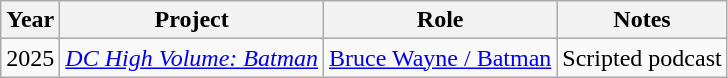<table class="wikitable">
<tr>
<th>Year</th>
<th>Project</th>
<th>Role</th>
<th>Notes</th>
</tr>
<tr>
<td>2025</td>
<td><em><a href='#'>DC High Volume: Batman</a></em></td>
<td><a href='#'>Bruce Wayne / Batman</a></td>
<td>Scripted podcast</td>
</tr>
</table>
